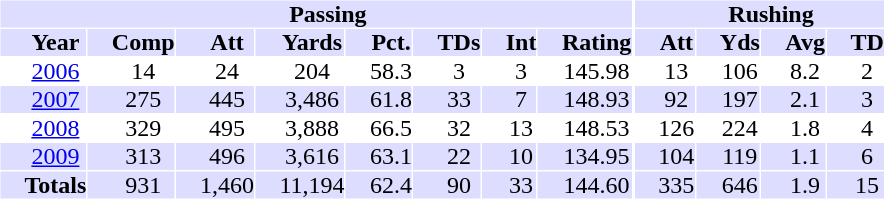<table border=0 cellspacing=1 cellpadding=0 style="text-align:center; text-indent:1em;">
<tr style="background-color: #ddddff;">
<th colspan=8>Passing</th>
<th></th>
<th colspan=4>Rushing</th>
</tr>
<tr style="background-color: #ddddff;">
<th>Year</th>
<th>Comp</th>
<th>Att</th>
<th>Yards</th>
<th>Pct.</th>
<th>TDs</th>
<th>Int</th>
<th>Rating</th>
<th></th>
<th>Att</th>
<th>Yds</th>
<th>Avg</th>
<th>TD</th>
</tr>
<tr style="background-color: #ffffff;">
<td><a href='#'>2006</a></td>
<td>14</td>
<td>24</td>
<td>204</td>
<td>58.3</td>
<td>3</td>
<td>3</td>
<td>145.98</td>
<td></td>
<td>13</td>
<td>106</td>
<td>8.2</td>
<td>2</td>
</tr>
<tr style="background-color: #ddddff">
<td><a href='#'>2007</a></td>
<td>275</td>
<td>445</td>
<td>3,486</td>
<td>61.8</td>
<td>33</td>
<td>7</td>
<td>148.93</td>
<td></td>
<td>92</td>
<td>197</td>
<td>2.1</td>
<td>3</td>
</tr>
<tr style="background-color: #ffffff;">
<td><a href='#'>2008</a></td>
<td>329</td>
<td>495</td>
<td>3,888</td>
<td>66.5</td>
<td>32</td>
<td>13</td>
<td>148.53</td>
<td></td>
<td>126</td>
<td>224</td>
<td>1.8</td>
<td>4</td>
</tr>
<tr style="background-color: #ddddff">
<td><a href='#'>2009</a></td>
<td>313</td>
<td>496</td>
<td>3,616</td>
<td>63.1</td>
<td>22</td>
<td>10</td>
<td>134.95</td>
<td></td>
<td>104</td>
<td>119</td>
<td>1.1</td>
<td>6</td>
</tr>
<tr style="background-color: #ddddff">
<td><strong>Totals</strong></td>
<td>931</td>
<td>1,460</td>
<td>11,194</td>
<td>62.4</td>
<td>90</td>
<td>33</td>
<td>144.60</td>
<td></td>
<td>335</td>
<td>646</td>
<td>1.9</td>
<td>15</td>
</tr>
</table>
